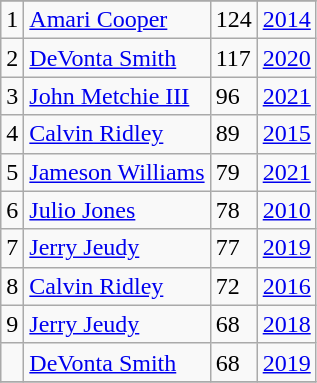<table class="wikitable">
<tr>
</tr>
<tr>
<td>1</td>
<td><a href='#'>Amari Cooper</a></td>
<td>124</td>
<td><a href='#'>2014</a></td>
</tr>
<tr>
<td>2</td>
<td><a href='#'>DeVonta Smith</a></td>
<td>117</td>
<td><a href='#'>2020</a></td>
</tr>
<tr>
<td>3</td>
<td><a href='#'>John Metchie III</a></td>
<td>96</td>
<td><a href='#'>2021</a></td>
</tr>
<tr>
<td>4</td>
<td><a href='#'>Calvin Ridley</a></td>
<td>89</td>
<td><a href='#'>2015</a></td>
</tr>
<tr>
<td>5</td>
<td><a href='#'>Jameson Williams</a></td>
<td>79</td>
<td><a href='#'>2021</a></td>
</tr>
<tr>
<td>6</td>
<td><a href='#'>Julio Jones</a></td>
<td>78</td>
<td><a href='#'>2010</a></td>
</tr>
<tr>
<td>7</td>
<td><a href='#'>Jerry Jeudy</a></td>
<td>77</td>
<td><a href='#'>2019</a></td>
</tr>
<tr>
<td>8</td>
<td><a href='#'>Calvin Ridley</a></td>
<td>72</td>
<td><a href='#'>2016</a></td>
</tr>
<tr>
<td>9</td>
<td><a href='#'>Jerry Jeudy</a></td>
<td>68</td>
<td><a href='#'>2018</a></td>
</tr>
<tr>
<td></td>
<td><a href='#'>DeVonta Smith</a></td>
<td>68</td>
<td><a href='#'>2019</a></td>
</tr>
<tr>
</tr>
</table>
